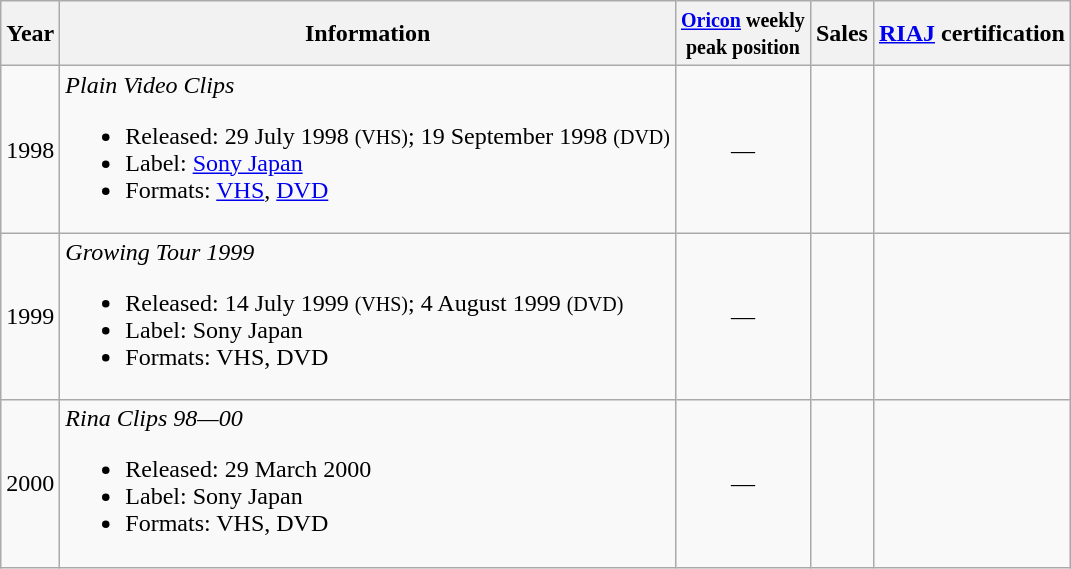<table class="wikitable">
<tr>
<th>Year</th>
<th>Information</th>
<th><small><a href='#'>Oricon</a> weekly<br>peak position</small></th>
<th>Sales<br></th>
<th><a href='#'>RIAJ</a> certification</th>
</tr>
<tr>
<td>1998</td>
<td><em>Plain Video Clips</em><br><ul><li>Released: 29 July 1998 <small>(VHS)</small>; 19 September 1998 <small>(DVD)</small></li><li>Label: <a href='#'>Sony Japan</a></li><li>Formats: <a href='#'>VHS</a>, <a href='#'>DVD</a></li></ul></td>
<td style="text-align:center;">—</td>
<td align="left"></td>
<td align="left"></td>
</tr>
<tr>
<td>1999</td>
<td><em>Growing Tour 1999</em><br><ul><li>Released: 14 July 1999 <small>(VHS)</small>; 4 August 1999 <small>(DVD)</small></li><li>Label: Sony Japan</li><li>Formats: VHS, DVD</li></ul></td>
<td style="text-align:center;">—</td>
<td align="left"></td>
<td align="left"></td>
</tr>
<tr>
<td>2000</td>
<td><em>Rina Clips 98—00</em><br><ul><li>Released: 29 March 2000</li><li>Label: Sony Japan</li><li>Formats: VHS, DVD</li></ul></td>
<td style="text-align:center;">—</td>
<td align="left"></td>
<td align="left"></td>
</tr>
</table>
